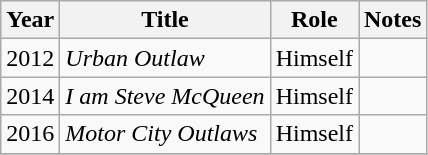<table class="wikitable sortable">
<tr>
<th>Year</th>
<th>Title</th>
<th>Role</th>
<th class="unsortable">Notes</th>
</tr>
<tr>
<td>2012</td>
<td><em>Urban Outlaw</em></td>
<td>Himself</td>
<td></td>
</tr>
<tr>
<td>2014</td>
<td><em>I am Steve McQueen</em></td>
<td>Himself</td>
<td></td>
</tr>
<tr>
<td>2016</td>
<td><em>Motor City Outlaws</em></td>
<td>Himself</td>
<td></td>
</tr>
<tr>
</tr>
</table>
